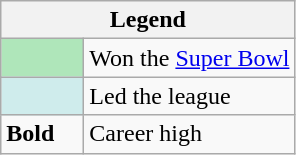<table class="wikitable">
<tr>
<th colspan="2">Legend</th>
</tr>
<tr>
<td style="background:#afe6ba; width:3em;"></td>
<td>Won the <a href='#'>Super Bowl</a></td>
</tr>
<tr>
<td style="background:#cfecec; width:3em;"></td>
<td>Led the league</td>
</tr>
<tr>
<td style="width:3em;"><strong>Bold</strong></td>
<td>Career high</td>
</tr>
</table>
